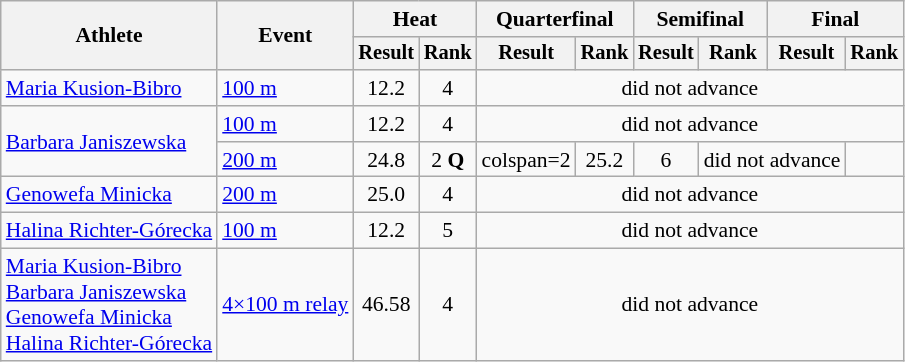<table class="wikitable" style="font-size:90%">
<tr>
<th rowspan="2">Athlete</th>
<th rowspan="2">Event</th>
<th colspan="2">Heat</th>
<th colspan="2">Quarterfinal</th>
<th colspan="2">Semifinal</th>
<th colspan="2">Final</th>
</tr>
<tr style="font-size:95%">
<th>Result</th>
<th>Rank</th>
<th>Result</th>
<th>Rank</th>
<th>Result</th>
<th>Rank</th>
<th>Result</th>
<th>Rank</th>
</tr>
<tr align=center>
<td align=left><a href='#'>Maria Kusion-Bibro</a></td>
<td align=left><a href='#'>100 m</a></td>
<td>12.2</td>
<td>4</td>
<td colspan=6>did not advance</td>
</tr>
<tr align=center>
<td align=left rowspan=2><a href='#'>Barbara Janiszewska</a></td>
<td align=left><a href='#'>100 m</a></td>
<td>12.2</td>
<td>4</td>
<td colspan=6>did not advance</td>
</tr>
<tr align=center>
<td align=left><a href='#'>200 m</a></td>
<td>24.8</td>
<td>2 <strong>Q</strong></td>
<td>colspan=2 </td>
<td>25.2</td>
<td>6</td>
<td colspan=2>did not advance</td>
</tr>
<tr align=center>
<td align=left><a href='#'>Genowefa Minicka</a></td>
<td align=left><a href='#'>200 m</a></td>
<td>25.0</td>
<td>4</td>
<td colspan=6>did not advance</td>
</tr>
<tr align=center>
<td align=left><a href='#'>Halina Richter-Górecka</a></td>
<td align=left><a href='#'>100 m</a></td>
<td>12.2</td>
<td>5</td>
<td colspan=6>did not advance</td>
</tr>
<tr align=center>
<td align=left><a href='#'>Maria Kusion-Bibro</a><br><a href='#'>Barbara Janiszewska</a><br><a href='#'>Genowefa Minicka</a><br><a href='#'>Halina Richter-Górecka</a></td>
<td align=left><a href='#'>4×100 m relay</a></td>
<td>46.58</td>
<td>4</td>
<td colspan=6>did not advance</td>
</tr>
</table>
